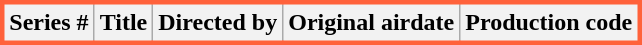<table class="wikitable plainrowheaders" style="background: White;">
<tr style="border: 3px solid #FF623B;">
<th>Series #</th>
<th>Title</th>
<th>Directed by</th>
<th>Original airdate</th>
<th>Production code<br>


















</th>
</tr>
</table>
